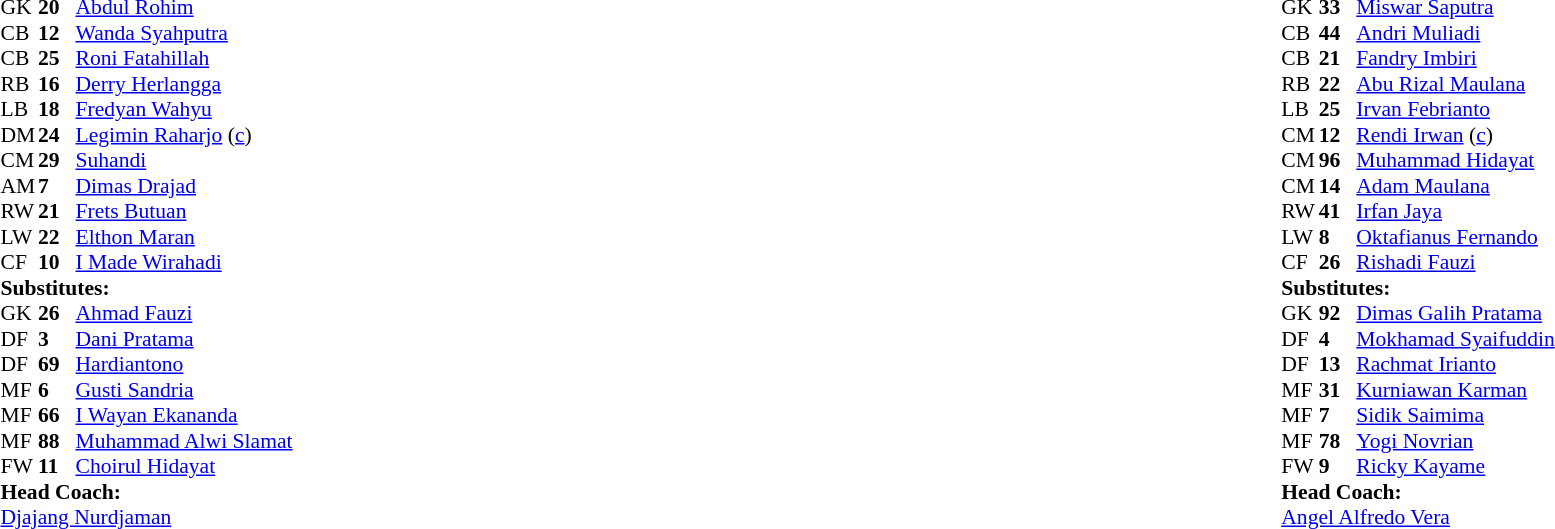<table style="width:100%">
<tr>
<td style="vertical-align:top; width:40%"><br><table style="font-size: 90%" cellspacing="0" cellpadding="0">
<tr>
<th width=25></th>
<th width=25></th>
</tr>
<tr>
<td>GK</td>
<td><strong>20</strong></td>
<td> <a href='#'>Abdul Rohim</a></td>
</tr>
<tr>
<td>CB</td>
<td><strong>12</strong></td>
<td> <a href='#'>Wanda Syahputra</a></td>
</tr>
<tr>
<td>CB</td>
<td><strong>25</strong></td>
<td> <a href='#'>Roni Fatahillah</a></td>
<td></td>
</tr>
<tr>
<td>RB</td>
<td><strong>16</strong></td>
<td> <a href='#'>Derry Herlangga</a></td>
<td></td>
<td></td>
</tr>
<tr>
<td>LB</td>
<td><strong>18</strong></td>
<td> <a href='#'>Fredyan Wahyu</a></td>
</tr>
<tr>
<td>DM</td>
<td><strong>24</strong></td>
<td> <a href='#'>Legimin Raharjo</a> (<a href='#'>c</a>)</td>
</tr>
<tr>
<td>CM</td>
<td><strong>29</strong></td>
<td> <a href='#'>Suhandi</a></td>
<td></td>
</tr>
<tr>
<td>AM</td>
<td><strong> 7</strong></td>
<td> <a href='#'>Dimas Drajad</a></td>
</tr>
<tr>
<td>RW</td>
<td><strong>21</strong></td>
<td> <a href='#'>Frets Butuan</a></td>
<td></td>
<td></td>
</tr>
<tr>
<td>LW</td>
<td><strong>22</strong></td>
<td> <a href='#'>Elthon Maran</a></td>
<td></td>
<td></td>
</tr>
<tr>
<td>CF</td>
<td><strong>10</strong></td>
<td> <a href='#'>I Made Wirahadi</a></td>
<td></td>
</tr>
<tr>
<td colspan=3><strong>Substitutes:</strong></td>
</tr>
<tr>
<td>GK</td>
<td><strong>26</strong></td>
<td> <a href='#'>Ahmad Fauzi</a></td>
</tr>
<tr>
<td>DF</td>
<td><strong> 3</strong></td>
<td> <a href='#'>Dani Pratama</a></td>
</tr>
<tr>
<td>DF</td>
<td><strong>69</strong></td>
<td> <a href='#'>Hardiantono</a></td>
</tr>
<tr>
<td>MF</td>
<td><strong> 6</strong></td>
<td> <a href='#'>Gusti Sandria</a></td>
<td></td>
<td></td>
</tr>
<tr>
<td>MF</td>
<td><strong>66</strong></td>
<td> <a href='#'>I Wayan Ekananda</a></td>
</tr>
<tr>
<td>MF</td>
<td><strong>88</strong></td>
<td> <a href='#'>Muhammad Alwi Slamat</a></td>
<td></td>
<td></td>
</tr>
<tr>
<td>FW</td>
<td><strong>11</strong></td>
<td> <a href='#'>Choirul Hidayat</a></td>
<td></td>
<td></td>
</tr>
<tr>
<td colspan=3><strong>Head Coach:</strong></td>
</tr>
<tr>
<td colspan=4> <a href='#'>Djajang Nurdjaman</a></td>
</tr>
</table>
</td>
<td valign="top"></td>
<td style="vertical-align:top; width:50%"><br><table cellspacing="0" cellpadding="0" style="font-size:90%; margin:auto">
<tr>
<th width=25></th>
<th width=25></th>
</tr>
<tr>
<td>GK</td>
<td><strong>33</strong></td>
<td> <a href='#'>Miswar Saputra</a></td>
</tr>
<tr>
<td>CB</td>
<td><strong>44</strong></td>
<td> <a href='#'>Andri Muliadi</a></td>
</tr>
<tr>
<td>CB</td>
<td><strong>21</strong></td>
<td> <a href='#'>Fandry Imbiri</a></td>
</tr>
<tr>
<td>RB</td>
<td><strong>22</strong></td>
<td> <a href='#'>Abu Rizal Maulana</a></td>
<td></td>
</tr>
<tr>
<td>LB</td>
<td><strong>25</strong></td>
<td> <a href='#'>Irvan Febrianto</a></td>
</tr>
<tr>
<td>CM</td>
<td><strong>12</strong></td>
<td> <a href='#'>Rendi Irwan</a> (<a href='#'>c</a>)</td>
<td></td>
<td></td>
</tr>
<tr>
<td>CM</td>
<td><strong>96</strong></td>
<td> <a href='#'>Muhammad Hidayat</a></td>
</tr>
<tr>
<td>CM</td>
<td><strong>14</strong></td>
<td> <a href='#'>Adam Maulana</a></td>
</tr>
<tr>
<td>RW</td>
<td><strong>41</strong></td>
<td> <a href='#'>Irfan Jaya</a></td>
<td></td>
<td></td>
</tr>
<tr>
<td>LW</td>
<td><strong> 8</strong></td>
<td> <a href='#'>Oktafianus Fernando</a></td>
</tr>
<tr>
<td>CF</td>
<td><strong>26</strong></td>
<td> <a href='#'>Rishadi Fauzi</a></td>
<td></td>
<td></td>
</tr>
<tr>
<td colspan=3><strong>Substitutes:</strong></td>
</tr>
<tr>
<td>GK</td>
<td><strong>92</strong></td>
<td> <a href='#'>Dimas Galih Pratama</a></td>
</tr>
<tr>
<td>DF</td>
<td><strong> 4</strong></td>
<td> <a href='#'>Mokhamad Syaifuddin</a></td>
</tr>
<tr>
<td>DF</td>
<td><strong>13</strong></td>
<td> <a href='#'>Rachmat Irianto</a></td>
</tr>
<tr>
<td>MF</td>
<td><strong>31</strong></td>
<td> <a href='#'>Kurniawan Karman</a></td>
</tr>
<tr>
<td>MF</td>
<td><strong> 7</strong></td>
<td> <a href='#'>Sidik Saimima</a></td>
<td></td>
<td></td>
</tr>
<tr>
<td>MF</td>
<td><strong>78</strong></td>
<td> <a href='#'>Yogi Novrian</a></td>
<td></td>
<td></td>
</tr>
<tr>
<td>FW</td>
<td><strong> 9</strong></td>
<td> <a href='#'>Ricky Kayame</a></td>
<td></td>
<td></td>
</tr>
<tr>
<td colspan=3><strong>Head Coach:</strong></td>
</tr>
<tr>
<td colspan=4> <a href='#'>Angel Alfredo Vera</a></td>
</tr>
</table>
</td>
</tr>
</table>
